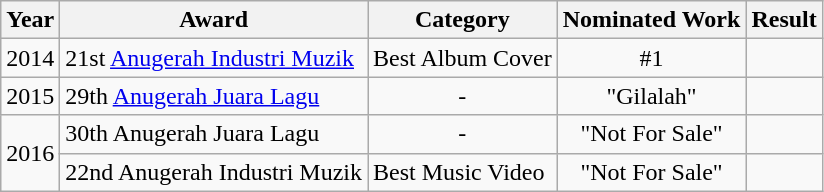<table class="wikitable">
<tr>
<th>Year</th>
<th>Award</th>
<th>Category</th>
<th>Nominated Work</th>
<th>Result</th>
</tr>
<tr>
<td>2014</td>
<td>21st <a href='#'>Anugerah Industri Muzik</a></td>
<td>Best Album Cover</td>
<td align="center">#1</td>
<td></td>
</tr>
<tr>
<td>2015</td>
<td>29th <a href='#'>Anugerah Juara Lagu</a></td>
<td align="center">-</td>
<td align="center">"Gilalah"</td>
<td></td>
</tr>
<tr>
<td rowspan="2">2016</td>
<td>30th Anugerah Juara Lagu</td>
<td align="center">-</td>
<td align="center">"Not For Sale"</td>
<td></td>
</tr>
<tr>
<td>22nd Anugerah Industri Muzik</td>
<td>Best Music Video</td>
<td align="center">"Not For Sale"</td>
<td></td>
</tr>
</table>
